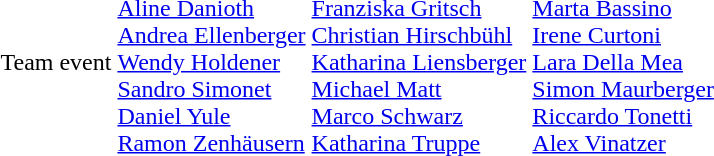<table>
<tr>
<td>Team event<br></td>
<td><br><a href='#'>Aline Danioth</a><br><a href='#'>Andrea Ellenberger</a><br><a href='#'>Wendy Holdener</a><br><a href='#'>Sandro Simonet</a><br><a href='#'>Daniel Yule</a><br><a href='#'>Ramon Zenhäusern</a></td>
<td><br><a href='#'>Franziska Gritsch</a><br><a href='#'>Christian Hirschbühl</a><br><a href='#'>Katharina Liensberger</a><br><a href='#'>Michael Matt</a><br><a href='#'>Marco Schwarz</a><br><a href='#'>Katharina Truppe</a></td>
<td><br><a href='#'>Marta Bassino</a><br><a href='#'>Irene Curtoni</a><br><a href='#'>Lara Della Mea</a><br><a href='#'>Simon Maurberger</a><br><a href='#'>Riccardo Tonetti</a><br><a href='#'>Alex Vinatzer</a></td>
</tr>
</table>
